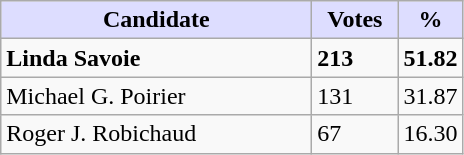<table class="wikitable">
<tr>
<th style="background:#ddf; width:200px;">Candidate</th>
<th style="background:#ddf; width:50px;">Votes</th>
<th style="background:#ddf; width:30px;">%</th>
</tr>
<tr>
<td><strong>Linda Savoie</strong></td>
<td><strong>213</strong></td>
<td><strong>51.82</strong></td>
</tr>
<tr>
<td>Michael G. Poirier</td>
<td>131</td>
<td>31.87</td>
</tr>
<tr>
<td>Roger J. Robichaud</td>
<td>67</td>
<td>16.30</td>
</tr>
</table>
